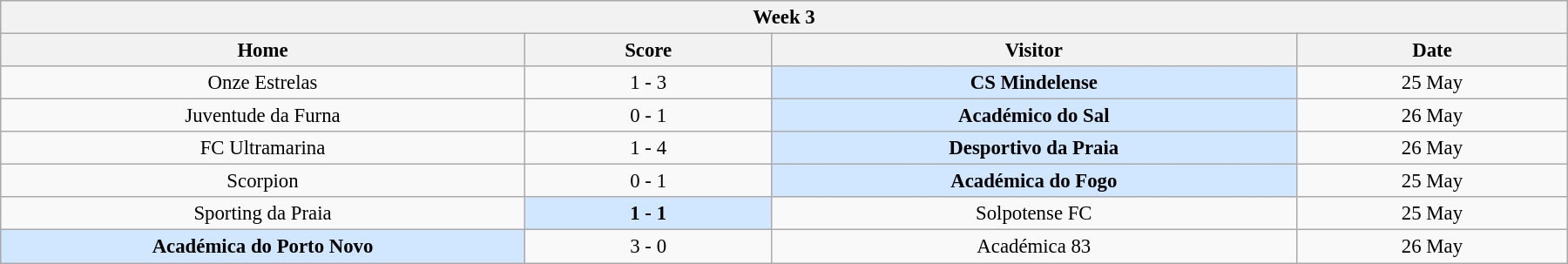<table class="wikitable" style="font-size:95%; text-align: center; width: 95%; margin:1em auto;">
<tr>
<th colspan="12" style="with: 100%;">Week 3</th>
</tr>
<tr>
<th width="200">Home</th>
<th width="90">Score</th>
<th width="200">Visitor</th>
<th width="100">Date</th>
</tr>
<tr>
<td>Onze Estrelas</td>
<td>1 - 3</td>
<td bgcolor=#D0E7FF><strong>CS Mindelense</strong></td>
<td>25 May</td>
</tr>
<tr>
<td>Juventude da Furna</td>
<td>0 - 1</td>
<td bgcolor=#D0E7FF><strong>Académico do Sal</strong></td>
<td>26 May</td>
</tr>
<tr>
<td>FC Ultramarina</td>
<td>1 - 4</td>
<td bgcolor=#D0E7FF><strong>Desportivo da Praia</strong></td>
<td>26 May</td>
</tr>
<tr>
<td>Scorpion</td>
<td>0 - 1</td>
<td bgcolor=#D0E7FF><strong>Académica do Fogo</strong></td>
<td>25 May</td>
</tr>
<tr>
<td>Sporting da Praia</td>
<td bgcolor=#D0E7FF><strong>1 - 1</strong></td>
<td>Solpotense FC</td>
<td>25 May</td>
</tr>
<tr>
<td bgcolor=#D0E7FF><strong>Académica do Porto Novo</strong></td>
<td>3 - 0</td>
<td>Académica 83</td>
<td>26 May</td>
</tr>
</table>
